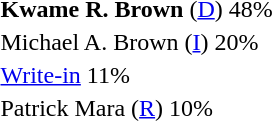<table>
<tr>
<td><strong>Kwame R. Brown</strong> (<a href='#'>D</a>) 48%</td>
</tr>
<tr>
<td>Michael A. Brown (<a href='#'>I</a>) 20%</td>
</tr>
<tr>
<td><a href='#'>Write-in</a> 11%</td>
</tr>
<tr>
<td>Patrick Mara (<a href='#'>R</a>) 10%</td>
</tr>
<tr>
</tr>
</table>
